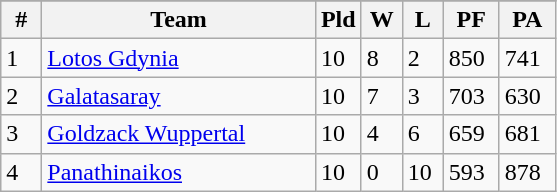<table class=wikitable>
<tr align=center>
</tr>
<tr>
<th width=20>#</th>
<th width=175>Team</th>
<th width=20>Pld</th>
<th width=20>W</th>
<th width=20>L</th>
<th width=30>PF</th>
<th width=30>PA</th>
</tr>
<tr>
<td>1</td>
<td align="left"> <a href='#'>Lotos Gdynia</a></td>
<td>10</td>
<td>8</td>
<td>2</td>
<td>850</td>
<td>741</td>
</tr>
<tr>
<td>2</td>
<td align="left"> <a href='#'>Galatasaray</a></td>
<td>10</td>
<td>7</td>
<td>3</td>
<td>703</td>
<td>630</td>
</tr>
<tr>
<td>3</td>
<td align="left"> <a href='#'>Goldzack Wuppertal</a></td>
<td>10</td>
<td>4</td>
<td>6</td>
<td>659</td>
<td>681</td>
</tr>
<tr>
<td>4</td>
<td align="left"> <a href='#'>Panathinaikos</a></td>
<td>10</td>
<td>0</td>
<td>10</td>
<td>593</td>
<td>878</td>
</tr>
</table>
